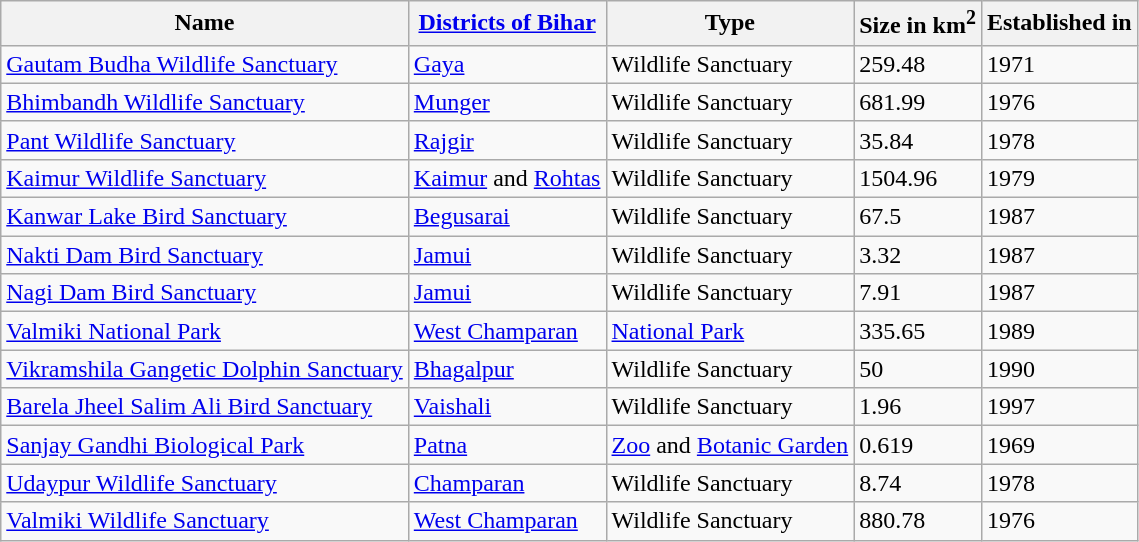<table class="wikitable sortable">
<tr>
<th>Name</th>
<th><a href='#'>Districts of Bihar</a></th>
<th>Type</th>
<th>Size in km<sup>2</sup></th>
<th>Established in</th>
</tr>
<tr>
<td><a href='#'>Gautam Budha Wildlife Sanctuary</a></td>
<td><a href='#'>Gaya</a></td>
<td>Wildlife Sanctuary</td>
<td>259.48</td>
<td>1971</td>
</tr>
<tr>
<td><a href='#'>Bhimbandh Wildlife Sanctuary</a></td>
<td><a href='#'>Munger</a></td>
<td>Wildlife Sanctuary</td>
<td>681.99</td>
<td>1976</td>
</tr>
<tr>
<td><a href='#'>Pant Wildlife Sanctuary</a></td>
<td><a href='#'>Rajgir</a></td>
<td>Wildlife Sanctuary</td>
<td>35.84</td>
<td>1978</td>
</tr>
<tr>
<td><a href='#'>Kaimur Wildlife Sanctuary</a></td>
<td><a href='#'>Kaimur</a> and <a href='#'>Rohtas</a></td>
<td>Wildlife Sanctuary</td>
<td>1504.96</td>
<td>1979</td>
</tr>
<tr>
<td><a href='#'>Kanwar Lake Bird Sanctuary</a></td>
<td><a href='#'>Begusarai</a></td>
<td>Wildlife Sanctuary</td>
<td>67.5</td>
<td>1987</td>
</tr>
<tr>
<td><a href='#'>Nakti Dam Bird Sanctuary</a></td>
<td><a href='#'>Jamui</a></td>
<td>Wildlife Sanctuary</td>
<td>3.32</td>
<td>1987</td>
</tr>
<tr>
<td><a href='#'>Nagi Dam Bird Sanctuary</a></td>
<td><a href='#'>Jamui</a></td>
<td>Wildlife Sanctuary</td>
<td>7.91</td>
<td>1987</td>
</tr>
<tr>
<td><a href='#'>Valmiki National Park</a></td>
<td><a href='#'>West Champaran</a></td>
<td><a href='#'>National Park</a></td>
<td>335.65</td>
<td>1989</td>
</tr>
<tr>
<td><a href='#'>Vikramshila Gangetic Dolphin Sanctuary</a></td>
<td><a href='#'>Bhagalpur</a></td>
<td>Wildlife Sanctuary</td>
<td>50</td>
<td>1990</td>
</tr>
<tr>
<td><a href='#'>Barela Jheel Salim Ali Bird Sanctuary</a></td>
<td><a href='#'>Vaishali</a></td>
<td>Wildlife Sanctuary</td>
<td>1.96</td>
<td>1997</td>
</tr>
<tr>
<td><a href='#'>Sanjay Gandhi Biological Park</a></td>
<td><a href='#'>Patna</a></td>
<td><a href='#'>Zoo</a> and <a href='#'>Botanic Garden</a></td>
<td>0.619</td>
<td>1969</td>
</tr>
<tr>
<td><a href='#'>Udaypur Wildlife Sanctuary</a></td>
<td><a href='#'>Champaran</a></td>
<td>Wildlife Sanctuary</td>
<td>8.74</td>
<td>1978</td>
</tr>
<tr>
<td><a href='#'>Valmiki Wildlife Sanctuary</a></td>
<td><a href='#'>West Champaran</a></td>
<td>Wildlife Sanctuary</td>
<td>880.78</td>
<td>1976</td>
</tr>
</table>
